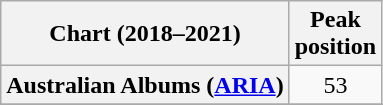<table class="wikitable sortable plainrowheaders" style="text-align:center">
<tr>
<th scope="col">Chart (2018–2021)</th>
<th scope="col">Peak<br>position</th>
</tr>
<tr>
<th scope="row">Australian Albums (<a href='#'>ARIA</a>)</th>
<td>53</td>
</tr>
<tr>
</tr>
<tr>
</tr>
<tr>
</tr>
<tr>
</tr>
</table>
